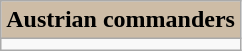<table class="wikitable floatright">
<tr>
<th style="background:#7405;">Austrian commanders</th>
</tr>
<tr>
<td></td>
</tr>
</table>
